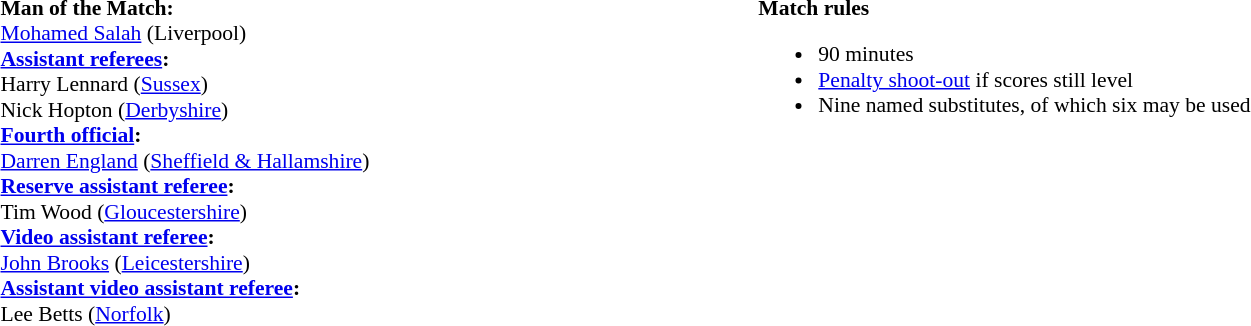<table width=100% style="font-size:90%">
<tr>
<td><br><strong>Man of the Match:</strong>
<br><a href='#'>Mohamed Salah</a> (Liverpool)<br><strong><a href='#'>Assistant referees</a>:</strong>
<br>Harry Lennard (<a href='#'>Sussex</a>)
<br>Nick Hopton (<a href='#'>Derbyshire</a>)
<br><strong><a href='#'>Fourth official</a>:</strong>
<br><a href='#'>Darren England</a> (<a href='#'>Sheffield & Hallamshire</a>)
<br><strong><a href='#'>Reserve assistant referee</a>:</strong>
<br>Tim Wood (<a href='#'>Gloucestershire</a>)
<br><strong><a href='#'>Video assistant referee</a>:</strong>
<br><a href='#'>John Brooks</a> (<a href='#'>Leicestershire</a>)
<br><strong><a href='#'>Assistant video assistant referee</a>:</strong>
<br>Lee Betts (<a href='#'>Norfolk</a>)</td>
<td style="width:60%; vertical-align:top;"><br><strong>Match rules</strong><ul><li>90 minutes</li><li><a href='#'>Penalty shoot-out</a> if scores still level</li><li>Nine named substitutes, of which six may be used</li></ul></td>
</tr>
</table>
